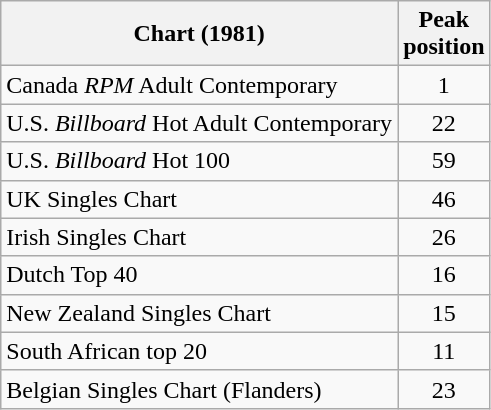<table class="wikitable sortable">
<tr>
<th>Chart (1981)</th>
<th>Peak<br>position</th>
</tr>
<tr>
<td>Canada <em>RPM</em> Adult Contemporary</td>
<td style="text-align:center;">1</td>
</tr>
<tr>
<td>U.S. <em>Billboard</em> Hot Adult Contemporary</td>
<td align="center">22</td>
</tr>
<tr>
<td>U.S. <em>Billboard</em> Hot 100</td>
<td align="center">59</td>
</tr>
<tr>
<td>UK Singles Chart</td>
<td align="center">46</td>
</tr>
<tr>
<td>Irish Singles Chart</td>
<td align="center">26</td>
</tr>
<tr>
<td>Dutch Top 40</td>
<td align="center">16</td>
</tr>
<tr>
<td>New Zealand Singles Chart</td>
<td align="center">15</td>
</tr>
<tr>
<td>South African top 20</td>
<td align="center">11</td>
</tr>
<tr>
<td>Belgian Singles Chart (Flanders)</td>
<td align="center">23</td>
</tr>
</table>
